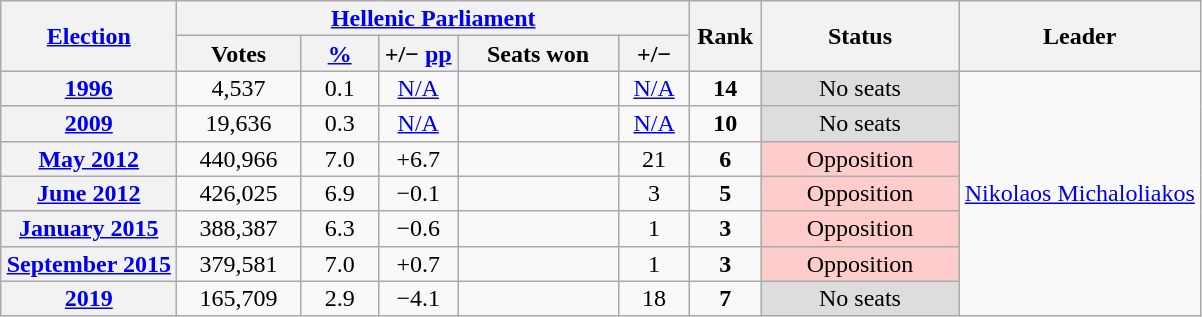<table class="wikitable" style="text-align:center; line-height:16px;">
<tr>
<th rowspan="2" style="width:110px;"><a href='#'>Election</a></th>
<th colspan="5"><a href='#'>Hellenic Parliament</a></th>
<th rowspan="2" style="width:40px;">Rank</th>
<th rowspan="2" style="width:125px;">Status</th>
<th rowspan="2">Leader</th>
</tr>
<tr>
<th style="width:75px;">Votes</th>
<th style="width:45px;"><a href='#'>%</a></th>
<th style="width:45px;">+/− <a href='#'>pp</a></th>
<th style="width:100px;">Seats won</th>
<th style="width:40px;">+/−</th>
</tr>
<tr>
<th><a href='#'>1996</a></th>
<td>4,537</td>
<td>0.1</td>
<td><a href='#'>N/A</a></td>
<td></td>
<td><a href='#'>N/A</a></td>
<td> <strong>14</strong></td>
<td style="background:#ddd;">No seats</td>
<td rowspan=7><a href='#'>Nikolaos Michaloliakos</a></td>
</tr>
<tr>
<th><a href='#'>2009</a></th>
<td>19,636</td>
<td>0.3</td>
<td><a href='#'>N/A</a></td>
<td></td>
<td><a href='#'>N/A</a></td>
<td> <strong>10</strong></td>
<td style="background:#ddd;">No seats</td>
</tr>
<tr>
<th><a href='#'>May 2012</a></th>
<td>440,966</td>
<td>7.0</td>
<td>+6.7</td>
<td></td>
<td>21</td>
<td> <strong>6</strong></td>
<td style="background:#fcc;">Opposition</td>
</tr>
<tr>
<th><a href='#'>June 2012</a></th>
<td>426,025</td>
<td>6.9</td>
<td>−0.1</td>
<td></td>
<td>3</td>
<td> <strong>5</strong></td>
<td style="background:#fcc;">Opposition</td>
</tr>
<tr>
<th><a href='#'>January 2015</a></th>
<td>388,387</td>
<td>6.3</td>
<td>−0.6</td>
<td></td>
<td>1</td>
<td> <strong>3</strong></td>
<td style="background:#fcc;">Opposition</td>
</tr>
<tr>
<th><a href='#'>September 2015</a></th>
<td>379,581</td>
<td>7.0</td>
<td>+0.7</td>
<td></td>
<td>1</td>
<td> <strong>3</strong></td>
<td style="background:#fcc;">Opposition</td>
</tr>
<tr>
<th><a href='#'>2019</a></th>
<td>165,709</td>
<td>2.9</td>
<td>−4.1</td>
<td></td>
<td>18</td>
<td> <strong>7</strong></td>
<td style="background:#ddd;">No seats</td>
</tr>
</table>
